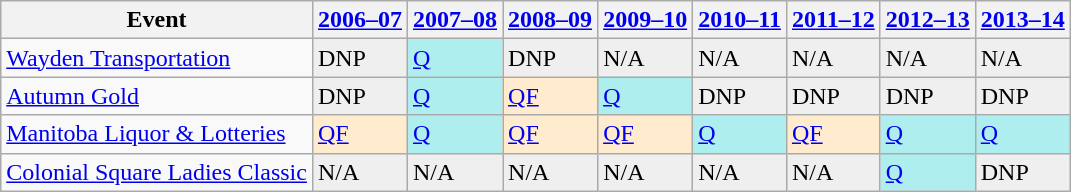<table class="wikitable">
<tr>
<th>Event</th>
<th><a href='#'>2006–07</a></th>
<th><a href='#'>2007–08</a></th>
<th><a href='#'>2008–09</a></th>
<th><a href='#'>2009–10</a></th>
<th><a href='#'>2010–11</a></th>
<th><a href='#'>2011–12</a></th>
<th><a href='#'>2012–13</a></th>
<th><a href='#'>2013–14</a></th>
</tr>
<tr>
<td><a href='#'>Wayden Transportation</a></td>
<td style="background:#EFEFEF;">DNP</td>
<td style="background:#afeeee;"><a href='#'>Q</a></td>
<td style="background:#EFEFEF;">DNP</td>
<td style="background:#EFEFEF;">N/A</td>
<td style="background:#EFEFEF;">N/A</td>
<td style="background:#EFEFEF;">N/A</td>
<td style="background:#EFEFEF;">N/A</td>
<td style="background:#EFEFEF;">N/A</td>
</tr>
<tr>
<td><a href='#'>Autumn Gold</a></td>
<td style="background:#EFEFEF;">DNP</td>
<td style="background:#afeeee;"><a href='#'>Q</a></td>
<td style="background:#ffebcd;"><a href='#'>QF</a></td>
<td style="background:#afeeee;"><a href='#'>Q</a></td>
<td style="background:#EFEFEF;">DNP</td>
<td style="background:#EFEFEF;">DNP</td>
<td style="background:#EFEFEF;">DNP</td>
<td style="background:#EFEFEF;">DNP</td>
</tr>
<tr>
<td><a href='#'>Manitoba Liquor & Lotteries</a></td>
<td style="background:#ffebcd;"><a href='#'>QF</a></td>
<td style="background:#afeeee;"><a href='#'>Q</a></td>
<td style="background:#ffebcd;"><a href='#'>QF</a></td>
<td style="background:#ffebcd;"><a href='#'>QF</a></td>
<td style="background:#afeeee;"><a href='#'>Q</a></td>
<td style="background:#ffebcd;"><a href='#'>QF</a></td>
<td style="background:#afeeee;"><a href='#'>Q</a></td>
<td style="background:#afeeee;"><a href='#'>Q</a></td>
</tr>
<tr>
<td><a href='#'>Colonial Square Ladies Classic</a></td>
<td style="background:#EFEFEF;">N/A</td>
<td style="background:#EFEFEF;">N/A</td>
<td style="background:#EFEFEF;">N/A</td>
<td style="background:#EFEFEF;">N/A</td>
<td style="background:#EFEFEF;">N/A</td>
<td style="background:#EFEFEF;">N/A</td>
<td style="background:#afeeee;"><a href='#'>Q</a></td>
<td style="background:#EFEFEF;">DNP</td>
</tr>
</table>
